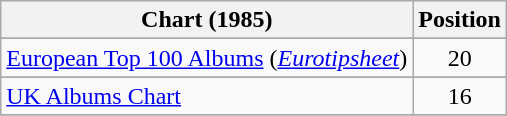<table class="wikitable">
<tr>
<th>Chart (1985)</th>
<th>Position</th>
</tr>
<tr>
</tr>
<tr>
<td><a href='#'>European Top 100 Albums</a> (<em><a href='#'>Eurotipsheet</a></em>)</td>
<td style="text-align:center;">20</td>
</tr>
<tr>
</tr>
<tr>
</tr>
<tr>
</tr>
<tr>
</tr>
<tr>
<td><a href='#'>UK Albums Chart</a></td>
<td style="text-align:center;">16</td>
</tr>
<tr>
</tr>
</table>
